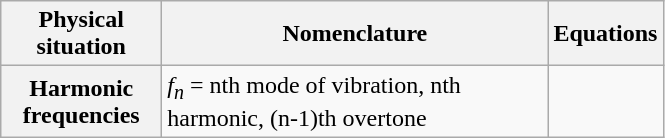<table class="wikitable">
<tr>
<th scope="col" style="width:100px;">Physical situation</th>
<th scope="col" style="width:250px;">Nomenclature</th>
<th scope="col" style="width:10px;">Equations</th>
</tr>
<tr>
<th>Harmonic frequencies</th>
<td><em>f<sub>n</sub></em> = nth mode of vibration, nth harmonic, (n-1)th overtone</td>
<td></td>
</tr>
</table>
